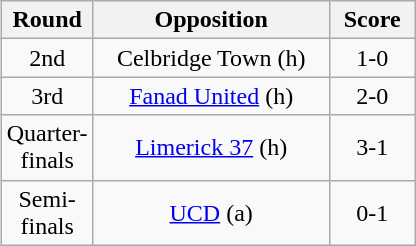<table class="wikitable" style="text-align:center;margin-left:1em;float:right">
<tr>
<th width="25">Round</th>
<th width="150">Opposition</th>
<th width="50">Score</th>
</tr>
<tr>
<td>2nd</td>
<td>Celbridge Town (h)</td>
<td>1-0</td>
</tr>
<tr>
<td>3rd</td>
<td><a href='#'>Fanad United</a> (h)</td>
<td>2-0</td>
</tr>
<tr>
<td>Quarter-finals</td>
<td><a href='#'>Limerick 37</a> (h)</td>
<td>3-1</td>
</tr>
<tr>
<td>Semi-finals</td>
<td><a href='#'>UCD</a> (a)</td>
<td>0-1</td>
</tr>
</table>
